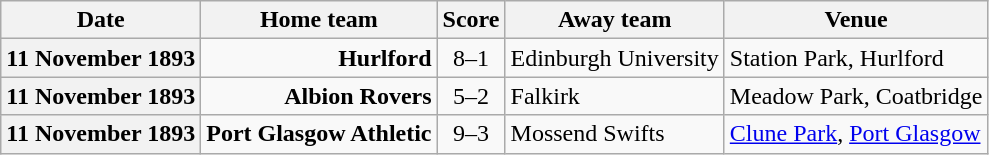<table class="wikitable football-result-list" style="max-width: 80em; text-align: center">
<tr>
<th scope="col">Date</th>
<th scope="col">Home team</th>
<th scope="col">Score</th>
<th scope="col">Away team</th>
<th scope="col">Venue</th>
</tr>
<tr>
<th scope="row">11 November 1893</th>
<td align=right><strong>Hurlford</strong></td>
<td>8–1</td>
<td align=left>Edinburgh University</td>
<td align=left>Station Park, Hurlford</td>
</tr>
<tr>
<th scope="row">11 November 1893</th>
<td align=right><strong>Albion Rovers</strong></td>
<td>5–2</td>
<td align=left>Falkirk</td>
<td align=left>Meadow Park, Coatbridge</td>
</tr>
<tr>
<th scope="row">11 November 1893</th>
<td align=right><strong>Port Glasgow Athletic</strong></td>
<td>9–3</td>
<td align=left>Mossend Swifts</td>
<td align=left><a href='#'>Clune Park</a>, <a href='#'>Port Glasgow</a></td>
</tr>
</table>
